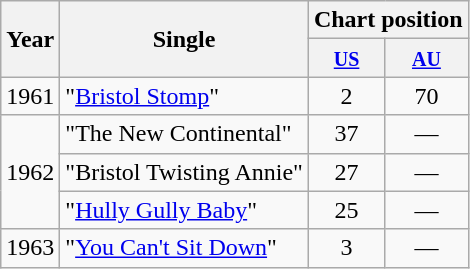<table class="wikitable">
<tr>
<th rowspan="2">Year</th>
<th rowspan="2">Single</th>
<th colspan="2">Chart position</th>
</tr>
<tr>
<th><small><a href='#'>US</a></small></th>
<th><small><a href='#'>AU</a></small></th>
</tr>
<tr>
<td>1961</td>
<td>"<a href='#'>Bristol Stomp</a>"</td>
<td style="text-align:center;">2</td>
<td style="text-align:center;">70</td>
</tr>
<tr>
<td rowspan="3">1962</td>
<td>"The New Continental"</td>
<td style="text-align:center;">37</td>
<td style="text-align:center;">—</td>
</tr>
<tr>
<td>"Bristol Twisting Annie"</td>
<td style="text-align:center;">27</td>
<td style="text-align:center;">—</td>
</tr>
<tr>
<td>"<a href='#'>Hully Gully Baby</a>"</td>
<td style="text-align:center;">25</td>
<td style="text-align:center;">—</td>
</tr>
<tr>
<td>1963</td>
<td>"<a href='#'>You Can't Sit Down</a>"</td>
<td style="text-align:center;">3</td>
<td style="text-align:center;">—</td>
</tr>
</table>
